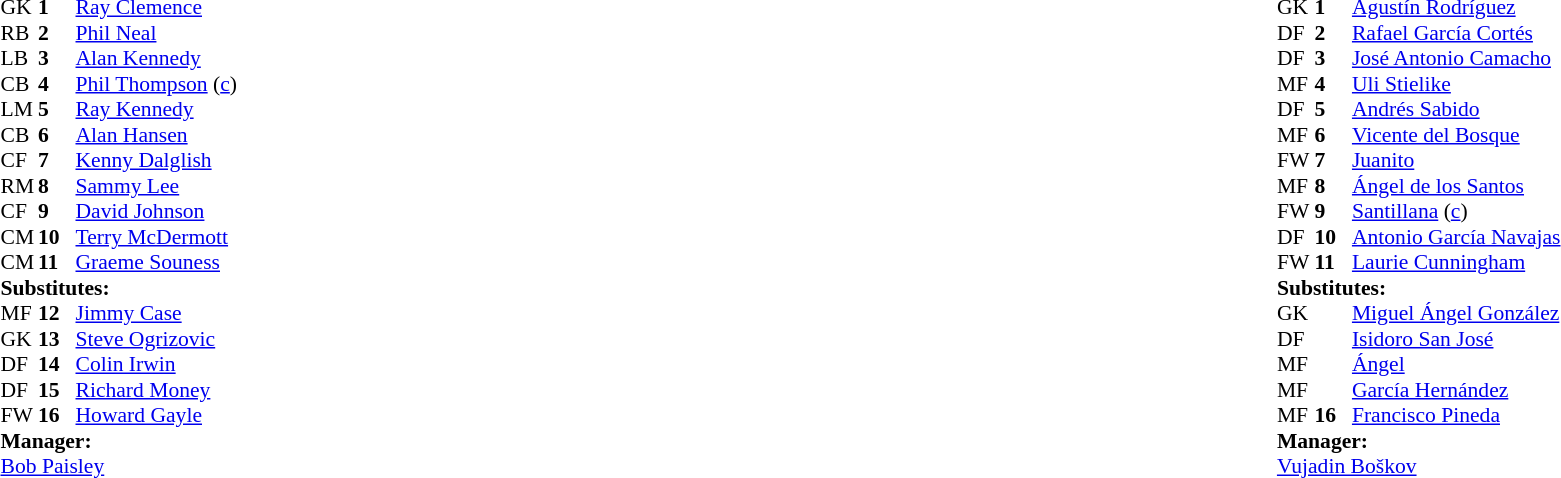<table width=100%>
<tr>
<td valign="top" width=50%><br><table style=font-size:90% cellspacing=0 cellpadding=0>
<tr>
<td colspan="4"></td>
</tr>
<tr>
<th width=25></th>
<th width=25></th>
</tr>
<tr>
<td>GK</td>
<td><strong>1</strong></td>
<td> <a href='#'>Ray Clemence</a></td>
</tr>
<tr>
<td>RB</td>
<td><strong>2</strong></td>
<td> <a href='#'>Phil Neal</a></td>
</tr>
<tr>
<td>LB</td>
<td><strong>3</strong></td>
<td> <a href='#'>Alan Kennedy</a></td>
</tr>
<tr>
<td>CB</td>
<td><strong>4</strong></td>
<td> <a href='#'>Phil Thompson</a> (<a href='#'>c</a>)</td>
</tr>
<tr>
<td>LM</td>
<td><strong>5</strong></td>
<td> <a href='#'>Ray Kennedy</a></td>
<td></td>
</tr>
<tr>
<td>CB</td>
<td><strong>6</strong></td>
<td> <a href='#'>Alan Hansen</a></td>
</tr>
<tr>
<td>CF</td>
<td><strong>7</strong></td>
<td> <a href='#'>Kenny Dalglish</a></td>
<td></td>
<td></td>
</tr>
<tr>
<td>RM</td>
<td><strong>8</strong></td>
<td> <a href='#'>Sammy Lee</a></td>
</tr>
<tr>
<td>CF</td>
<td><strong>9</strong></td>
<td> <a href='#'>David Johnson</a></td>
</tr>
<tr>
<td>CM</td>
<td><strong>10</strong></td>
<td> <a href='#'>Terry McDermott</a></td>
</tr>
<tr>
<td>CM</td>
<td><strong>11</strong></td>
<td> <a href='#'>Graeme Souness</a></td>
</tr>
<tr>
<td colspan=3><strong>Substitutes:</strong></td>
</tr>
<tr>
<td>MF</td>
<td><strong>12</strong></td>
<td> <a href='#'>Jimmy Case</a></td>
<td></td>
<td></td>
</tr>
<tr>
<td>GK</td>
<td><strong>13</strong></td>
<td> <a href='#'>Steve Ogrizovic</a></td>
</tr>
<tr>
<td>DF</td>
<td><strong>14</strong></td>
<td> <a href='#'>Colin Irwin</a></td>
</tr>
<tr>
<td>DF</td>
<td><strong>15</strong></td>
<td> <a href='#'>Richard Money</a></td>
</tr>
<tr>
<td>FW</td>
<td><strong>16</strong></td>
<td> <a href='#'>Howard Gayle</a></td>
</tr>
<tr>
<td colspan=3><strong>Manager:</strong></td>
</tr>
<tr>
<td colspan=4> <a href='#'>Bob Paisley</a></td>
</tr>
</table>
</td>
<td valign="top"></td>
<td valign="top" width="50%"><br><table style=font-size:90% cellspacing=0 cellpadding=0 align="center">
<tr>
<td colspan="4"></td>
</tr>
<tr>
<th width=25></th>
<th width=25></th>
</tr>
<tr>
<td>GK</td>
<td><strong>1</strong></td>
<td> <a href='#'>Agustín Rodríguez</a></td>
</tr>
<tr>
<td>DF</td>
<td><strong>2</strong></td>
<td> <a href='#'>Rafael García Cortés</a></td>
<td></td>
<td></td>
</tr>
<tr>
<td>DF</td>
<td><strong>3</strong></td>
<td> <a href='#'>José Antonio Camacho</a></td>
</tr>
<tr>
<td>MF</td>
<td><strong>4</strong></td>
<td> <a href='#'>Uli Stielike</a></td>
<td></td>
</tr>
<tr>
<td>DF</td>
<td><strong>5</strong></td>
<td> <a href='#'>Andrés Sabido</a></td>
</tr>
<tr>
<td>MF</td>
<td><strong>6</strong></td>
<td> <a href='#'>Vicente del Bosque</a></td>
</tr>
<tr>
<td>FW</td>
<td><strong>7</strong></td>
<td> <a href='#'>Juanito</a></td>
</tr>
<tr>
<td>MF</td>
<td><strong>8</strong></td>
<td> <a href='#'>Ángel de los Santos</a></td>
</tr>
<tr>
<td>FW</td>
<td><strong>9</strong></td>
<td> <a href='#'>Santillana</a> (<a href='#'>c</a>)</td>
</tr>
<tr>
<td>DF</td>
<td><strong>10</strong></td>
<td> <a href='#'>Antonio García Navajas</a></td>
</tr>
<tr>
<td>FW</td>
<td><strong>11</strong></td>
<td> <a href='#'>Laurie Cunningham</a></td>
</tr>
<tr>
<td colspan=3><strong>Substitutes:</strong></td>
</tr>
<tr>
<td>GK</td>
<td></td>
<td> <a href='#'>Miguel Ángel González</a></td>
</tr>
<tr>
<td>DF</td>
<td></td>
<td> <a href='#'>Isidoro San José</a></td>
</tr>
<tr>
<td>MF</td>
<td></td>
<td> <a href='#'>Ángel</a></td>
</tr>
<tr>
<td>MF</td>
<td></td>
<td> <a href='#'>García Hernández</a></td>
</tr>
<tr>
<td>MF</td>
<td><strong>16</strong></td>
<td> <a href='#'>Francisco Pineda</a></td>
<td></td>
<td></td>
</tr>
<tr>
<td colspan=3><strong>Manager:</strong></td>
</tr>
<tr>
<td colspan=4> <a href='#'>Vujadin Boškov</a></td>
</tr>
</table>
</td>
</tr>
</table>
